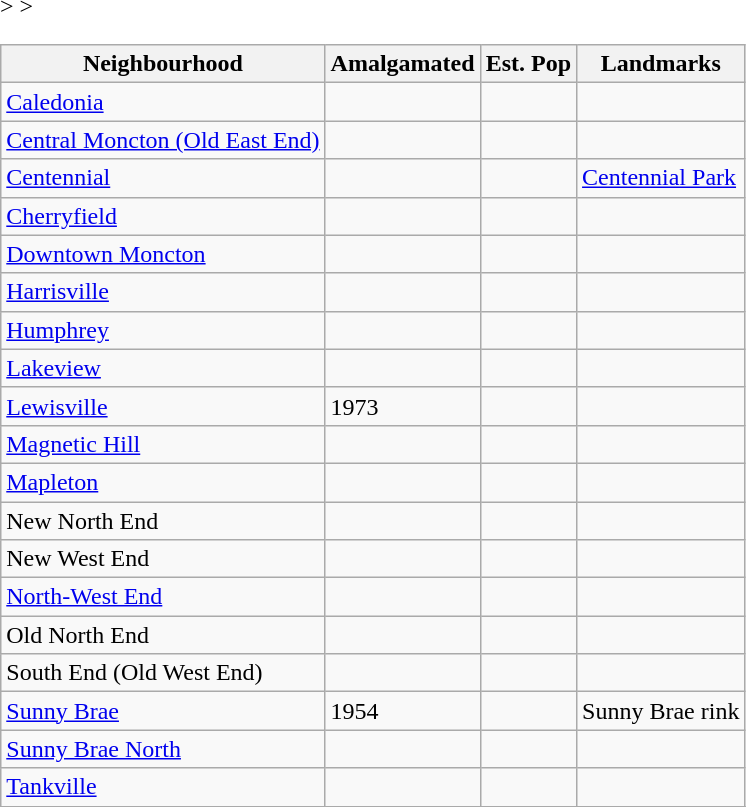<table class="wikitable sortable"<onlyinclude>>
<tr>
<th>Neighbourhood</th>
<th>Amalgamated</th>
<th>Est. Pop</th>
<th>Landmarks</th>
</tr>
<tr>
<td><a href='#'>Caledonia</a></td>
<td></td>
<td></td>
<td></td>
</tr>
<tr>
<td><a href='#'>Central Moncton (Old East End)</a></td>
<td></td>
<td></td>
<td></td>
</tr>
<tr>
<td><a href='#'>Centennial</a></td>
<td></td>
<td></td>
<td><a href='#'>Centennial Park</a></td>
</tr>
<tr>
<td><a href='#'>Cherryfield</a></td>
<td></td>
<td></td>
<td></td>
</tr>
<tr>
<td><a href='#'>Downtown Moncton</a></td>
<td></td>
<td></td>
<td></td>
</tr>
<tr>
<td><a href='#'>Harrisville</a></td>
<td></td>
<td></td>
<td></td>
</tr>
<tr>
<td><a href='#'>Humphrey</a></td>
<td></td>
<td></td>
<td></td>
</tr>
<tr>
<td><a href='#'>Lakeview</a></td>
<td></td>
<td></td>
<td></td>
</tr>
<tr>
<td><a href='#'>Lewisville</a></td>
<td>1973</td>
<td></td>
<td></td>
</tr>
<tr>
<td><a href='#'>Magnetic Hill</a></td>
<td></td>
<td></td>
<td></td>
</tr>
<tr>
<td><a href='#'>Mapleton</a></td>
<td></td>
<td></td>
<td></td>
</tr>
<tr>
<td>New North End</td>
<td></td>
<td></td>
<td></td>
</tr>
<tr>
<td>New West End</td>
<td></td>
<td></td>
<td></td>
</tr>
<tr>
<td><a href='#'>North-West End</a></td>
<td></td>
<td></td>
<td></td>
</tr>
<tr>
<td>Old North End</td>
<td></td>
<td></td>
<td></td>
</tr>
<tr>
<td>South End (Old West End)</td>
<td></td>
<td></td>
<td></td>
</tr>
<tr>
<td><a href='#'>Sunny Brae</a></td>
<td>1954</td>
<td></td>
<td>Sunny Brae rink</td>
</tr>
<tr>
<td><a href='#'>Sunny Brae North</a></td>
<td></td>
<td></td>
<td></td>
</tr>
<tr>
<td><a href='#'>Tankville</a></td>
<td></td>
<td></td>
<td></td>
</tr>
<tr>
</tr>
<tr </onlyinclude>>
</tr>
</table>
